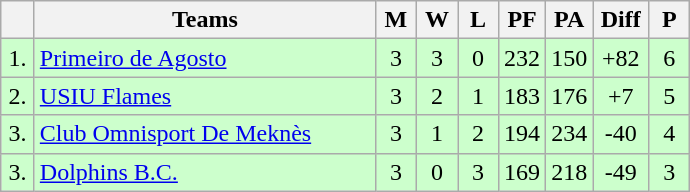<table class="wikitable" style="text-align:center">
<tr>
<th width=15></th>
<th width=220>Teams</th>
<th width=20>M</th>
<th width=20>W</th>
<th width=20>L</th>
<th width=20>PF</th>
<th width=20>PA</th>
<th width=30>Diff</th>
<th width=20>P</th>
</tr>
<tr style="background: #ccffcc;">
<td>1.</td>
<td align=left> <a href='#'>Primeiro de Agosto</a></td>
<td>3</td>
<td>3</td>
<td>0</td>
<td>232</td>
<td>150</td>
<td>+82</td>
<td>6</td>
</tr>
<tr style="background: #ccffcc;">
<td>2.</td>
<td align=left> <a href='#'>USIU Flames</a></td>
<td>3</td>
<td>2</td>
<td>1</td>
<td>183</td>
<td>176</td>
<td>+7</td>
<td>5</td>
</tr>
<tr style="background: #ccffcc;">
<td>3.</td>
<td align=left> <a href='#'>Club Omnisport De Meknès</a></td>
<td>3</td>
<td>1</td>
<td>2</td>
<td>194</td>
<td>234</td>
<td>-40</td>
<td>4</td>
</tr>
<tr style="background: #ccffcc;">
<td>3.</td>
<td align=left> <a href='#'>Dolphins B.C.</a></td>
<td>3</td>
<td>0</td>
<td>3</td>
<td>169</td>
<td>218</td>
<td>-49</td>
<td>3</td>
</tr>
</table>
